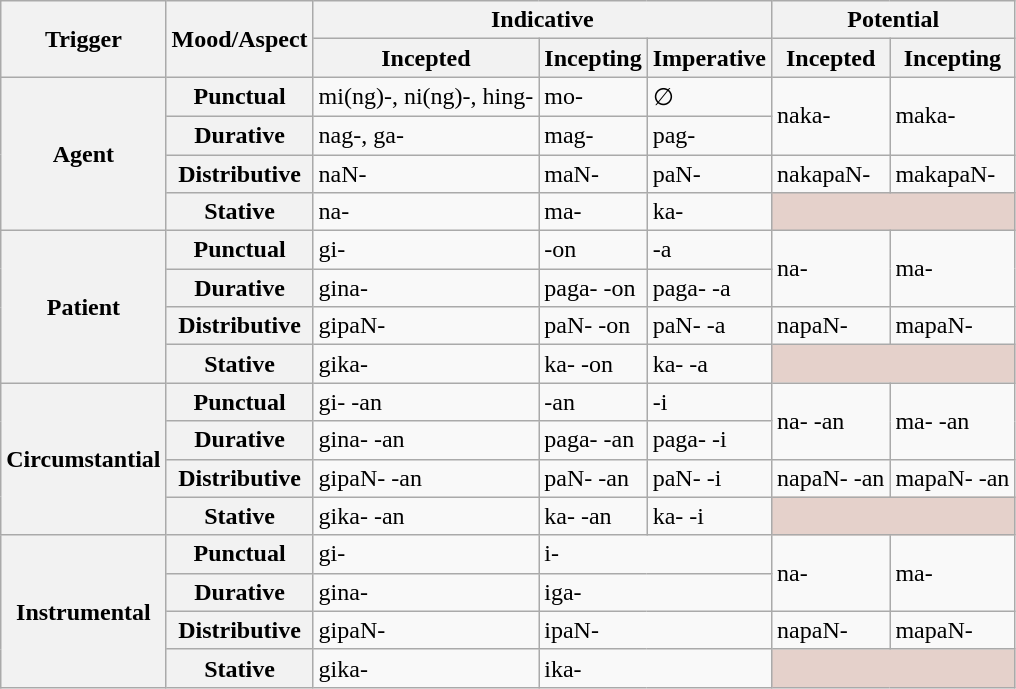<table class="wikitable">
<tr>
<th rowspan="2">Trigger</th>
<th rowspan="2">Mood/Aspect</th>
<th colspan="3">Indicative</th>
<th colspan="2">Potential</th>
</tr>
<tr>
<th>Incepted</th>
<th>Incepting</th>
<th>Imperative</th>
<th>Incepted</th>
<th>Incepting</th>
</tr>
<tr>
<th rowspan="4"><strong>Agent</strong></th>
<th><strong>Punctual</strong></th>
<td>mi(ng)-, ni(ng)-, hing-</td>
<td>mo-</td>
<td>∅</td>
<td rowspan="2">naka-</td>
<td rowspan="2">maka-</td>
</tr>
<tr>
<th><strong>Durative</strong></th>
<td>nag-, ga-</td>
<td>mag-</td>
<td>pag-</td>
</tr>
<tr>
<th><strong>Distributive</strong></th>
<td>naN-</td>
<td>maN-</td>
<td>paN-</td>
<td>nakapaN-</td>
<td>makapaN-</td>
</tr>
<tr>
<th><strong>Stative</strong></th>
<td>na-</td>
<td>ma-</td>
<td>ka-</td>
<td colspan="2" style="background:#e5d1cb;"></td>
</tr>
<tr>
<th rowspan="4"><strong>Patient</strong></th>
<th><strong>Punctual</strong></th>
<td>gi-</td>
<td>-on</td>
<td>-a</td>
<td rowspan="2">na-</td>
<td rowspan="2">ma-</td>
</tr>
<tr>
<th><strong>Durative</strong></th>
<td>gina-</td>
<td>paga- -on</td>
<td>paga- -a</td>
</tr>
<tr>
<th><strong>Distributive</strong></th>
<td>gipaN-</td>
<td>paN- -on</td>
<td>paN- -a</td>
<td>napaN-</td>
<td>mapaN-</td>
</tr>
<tr>
<th><strong>Stative</strong></th>
<td>gika-</td>
<td>ka- -on</td>
<td>ka- -a</td>
<td colspan="2" style="background:#e5d1cb;"></td>
</tr>
<tr>
<th rowspan="4"><strong>Circumstantial</strong></th>
<th><strong>Punctual</strong></th>
<td>gi- -an</td>
<td>-an</td>
<td>-i</td>
<td rowspan="2">na- -an</td>
<td rowspan="2">ma- -an</td>
</tr>
<tr>
<th><strong>Durative</strong></th>
<td>gina- -an</td>
<td>paga- -an</td>
<td>paga- -i</td>
</tr>
<tr>
<th><strong>Distributive</strong></th>
<td>gipaN- -an</td>
<td>paN- -an</td>
<td>paN- -i</td>
<td>napaN- -an</td>
<td>mapaN- -an</td>
</tr>
<tr>
<th><strong>Stative</strong></th>
<td>gika- -an</td>
<td>ka- -an</td>
<td>ka- -i</td>
<td colspan="2" style="background:#e5d1cb;"></td>
</tr>
<tr>
<th rowspan="4"><strong>Instrumental</strong></th>
<th><strong>Punctual</strong></th>
<td>gi-</td>
<td colspan="2">i-</td>
<td rowspan="2">na-</td>
<td rowspan="2">ma-</td>
</tr>
<tr>
<th><strong>Durative</strong></th>
<td>gina-</td>
<td colspan="2">iga-</td>
</tr>
<tr>
<th><strong>Distributive</strong></th>
<td>gipaN-</td>
<td colspan="2">ipaN-</td>
<td>napaN-</td>
<td>mapaN-</td>
</tr>
<tr>
<th><strong>Stative</strong></th>
<td>gika-</td>
<td colspan="2">ika-</td>
<td colspan="2" style="background:#e5d1cb;"></td>
</tr>
</table>
